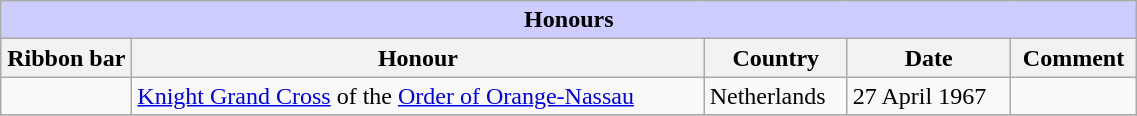<table class="wikitable" style="width:60%;">
<tr style="background:#ccf; text-align:center;">
<td colspan=5><strong>Honours</strong></td>
</tr>
<tr>
<th style="width:80px;">Ribbon bar</th>
<th>Honour</th>
<th>Country</th>
<th>Date</th>
<th>Comment</th>
</tr>
<tr>
<td></td>
<td><a href='#'>Knight Grand Cross</a> of the <a href='#'>Order of Orange-Nassau</a></td>
<td>Netherlands</td>
<td>27 April 1967</td>
<td></td>
</tr>
<tr>
</tr>
</table>
